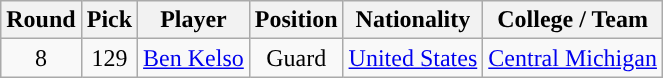<table class="wikitable sortable sortable">
<tr>
<th>Round</th>
<th>Pick</th>
<th>Player</th>
<th>Position</th>
<th>Nationality</th>
<th>College / Team</th>
</tr>
<tr style="text-align: center">
<td>8</td>
<td>129</td>
<td><a href='#'>Ben Kelso</a></td>
<td>Guard</td>
<td> <a href='#'>United States</a></td>
<td><a href='#'>Central Michigan</a></td>
</tr>
</table>
